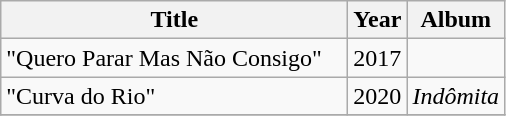<table class="wikitable">
<tr>
<th style="width:14em;">Title</th>
<th>Year</th>
<th>Album</th>
</tr>
<tr>
<td>"Quero Parar Mas Não Consigo"</td>
<td>2017</td>
<td></td>
</tr>
<tr>
<td>"Curva do Rio"</td>
<td>2020</td>
<td><em>Indômita</em></td>
</tr>
<tr>
</tr>
</table>
